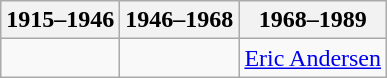<table class="wikitable sortable">
<tr>
<th>1915–1946</th>
<th>1946–1968</th>
<th>1968–1989</th>
</tr>
<tr>
<td></td>
<td></td>
<td><a href='#'>Eric Andersen</a></td>
</tr>
</table>
